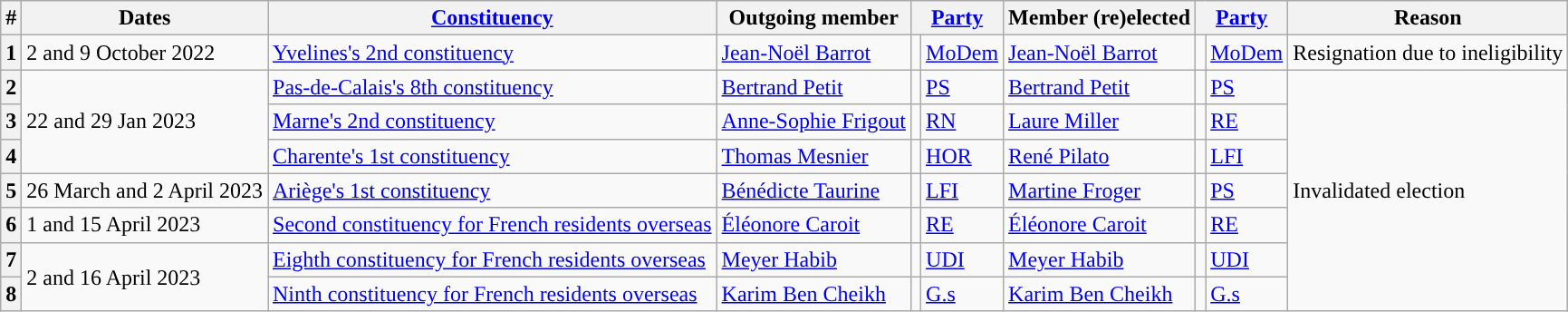<table class="wikitable">
<tr>
<th>#</th>
<th>Dates</th>
<th><a href='#'>Constituency</a></th>
<th>Outgoing member</th>
<th colspan="2"><a href='#'>Party</a></th>
<th>Member (re)elected</th>
<th colspan="2"><a href='#'>Party</a></th>
<th>Reason</th>
</tr>
<tr>
<th>1</th>
<td>2 and 9 October 2022</td>
<td><a href='#'>Yvelines's 2nd constituency</a></td>
<td><a href='#'>Jean-Noël Barrot</a></td>
<td style="background:"></td>
<td><a href='#'>MoDem</a></td>
<td><a href='#'>Jean-Noël Barrot</a></td>
<td style="background:"></td>
<td><a href='#'>MoDem</a></td>
<td>Resignation due to ineligibility</td>
</tr>
<tr>
<th>2</th>
<td rowspan="3">22 and 29 <abbr>Jan</abbr> 2023</td>
<td><a href='#'>Pas-de-Calais's 8th constituency</a></td>
<td><a href='#'>Bertrand Petit</a></td>
<td style="background:"></td>
<td><a href='#'>PS</a></td>
<td><a href='#'>Bertrand Petit</a></td>
<td style="background:"></td>
<td><a href='#'>PS</a></td>
<td rowspan="7">Invalidated election</td>
</tr>
<tr>
<th>3</th>
<td><a href='#'>Marne's 2nd constituency</a></td>
<td><a href='#'>Anne-Sophie Frigout</a></td>
<td style="background:"></td>
<td><a href='#'>RN</a></td>
<td><a href='#'>Laure Miller</a></td>
<td style="background:"></td>
<td><a href='#'>RE</a></td>
</tr>
<tr>
<th>4</th>
<td><a href='#'>Charente's 1st constituency</a></td>
<td><a href='#'>Thomas Mesnier</a></td>
<td style="background:"></td>
<td><a href='#'>HOR</a></td>
<td><a href='#'>René Pilato</a></td>
<td style="background:"></td>
<td><a href='#'>LFI</a></td>
</tr>
<tr>
<th>5</th>
<td>26 March and 2 April 2023</td>
<td><a href='#'>Ariège's 1st constituency</a></td>
<td><a href='#'>Bénédicte Taurine</a></td>
<td style="background:"></td>
<td><a href='#'>LFI</a></td>
<td><a href='#'>Martine Froger</a></td>
<td style="background:"></td>
<td><a href='#'>PS</a></td>
</tr>
<tr>
<th>6</th>
<td>1 and 15 April 2023</td>
<td><a href='#'>Second constituency for French residents overseas</a></td>
<td><a href='#'>Éléonore Caroit</a></td>
<td style="background:"></td>
<td><a href='#'>RE</a></td>
<td><a href='#'>Éléonore Caroit</a></td>
<td style="background:"></td>
<td><a href='#'>RE</a></td>
</tr>
<tr>
<th>7</th>
<td rowspan="2">2 and 16 April 2023</td>
<td><a href='#'>Eighth constituency for French residents overseas</a></td>
<td><a href='#'>Meyer Habib</a></td>
<td style="background:"></td>
<td><a href='#'>UDI</a></td>
<td><a href='#'>Meyer Habib</a></td>
<td style="background:"></td>
<td><a href='#'>UDI</a></td>
</tr>
<tr>
<th>8</th>
<td><a href='#'>Ninth constituency for French residents overseas</a></td>
<td><a href='#'>Karim Ben Cheikh</a></td>
<td style="background:"></td>
<td><a href='#'>G.s</a></td>
<td><a href='#'>Karim Ben Cheikh</a></td>
<td style="background:"></td>
<td><a href='#'>G.s</a></td>
</tr>
</table>
